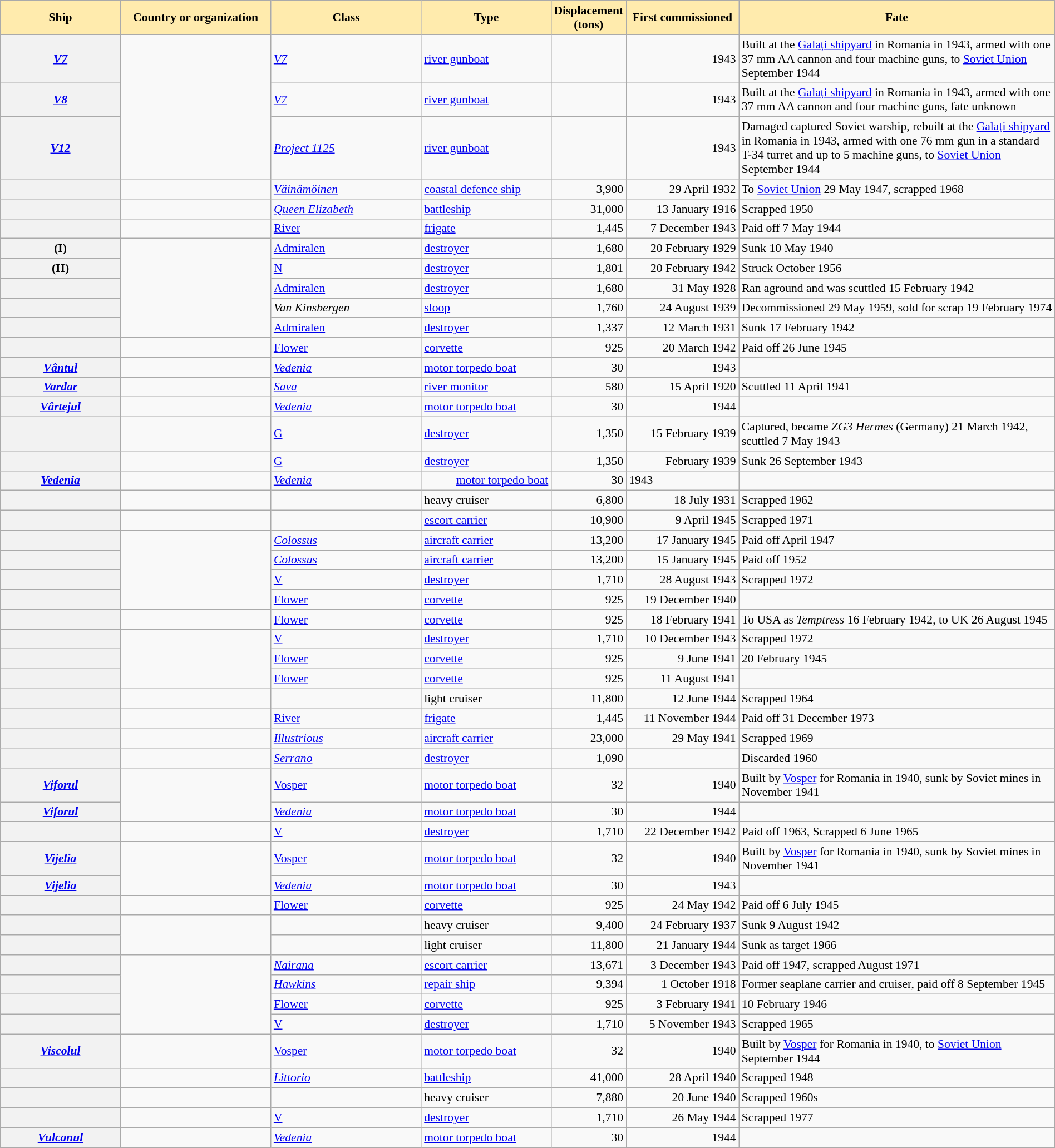<table class="wikitable sortable plainrowheaders" style="width:100%; font-size: 90%">
<tr>
<th scope="col" style="width:12%; background: #ffebad;">Ship</th>
<th scope="col" style="width:15%; background: #ffebad;">Country or organization</th>
<th scope="col" style="width:15%; background: #ffebad;">Class</th>
<th scope="col" style="width:13%; background: #ffebad;">Type</th>
<th scope="col" style="width:2%; background: #ffebad;">Displacement (tons)</th>
<th scope="col" style="width:11%; background: #ffebad;">First commissioned</th>
<th scope="col" style="width:32%; background: #ffebad;">Fate</th>
</tr>
<tr>
<th scope="row"><a href='#'><em>V7</em></a></th>
<td rowspan="3"></td>
<td><a href='#'><em>V7</em></a></td>
<td><a href='#'>river gunboat</a></td>
<td style="text-align:right;"></td>
<td style="text-align:right;">1943</td>
<td>Built at the <a href='#'>Galați shipyard</a> in Romania in 1943, armed with one 37 mm AA cannon and four machine guns, to <a href='#'>Soviet Union</a> September 1944</td>
</tr>
<tr>
<th scope="row"><a href='#'><em>V8</em></a></th>
<td><a href='#'><em>V7</em></a></td>
<td><a href='#'>river gunboat</a></td>
<td style="text-align:right;"></td>
<td style="text-align:right;">1943</td>
<td>Built at the <a href='#'>Galați shipyard</a> in Romania in 1943, armed with one 37 mm AA cannon and four machine guns, fate unknown</td>
</tr>
<tr>
<th scope="row"><a href='#'><em>V12</em></a></th>
<td><a href='#'><em>Project 1125</em></a></td>
<td><a href='#'>river gunboat</a></td>
<td style="text-align:right;"></td>
<td style="text-align:right;">1943</td>
<td>Damaged captured Soviet warship, rebuilt at the <a href='#'>Galați shipyard</a> in Romania in 1943, armed with one 76 mm gun in a standard T-34 turret and up to 5 machine guns, to <a href='#'>Soviet Union</a> September 1944</td>
</tr>
<tr>
<th scope="row"></th>
<td></td>
<td><a href='#'><em>Väinämöinen</em></a></td>
<td><a href='#'>coastal defence ship</a></td>
<td style="text-align:right;">3,900</td>
<td style="text-align:right;">29 April 1932</td>
<td>To <a href='#'>Soviet Union</a> 29 May 1947, scrapped 1968</td>
</tr>
<tr>
<th scope="row"></th>
<td></td>
<td><a href='#'><em>Queen Elizabeth</em></a></td>
<td><a href='#'>battleship</a></td>
<td style="text-align:right;">31,000</td>
<td style="text-align:right;">13 January 1916</td>
<td>Scrapped 1950</td>
</tr>
<tr>
<th scope="row"></th>
<td></td>
<td><a href='#'>River</a></td>
<td><a href='#'>frigate</a></td>
<td style="text-align:right;">1,445</td>
<td style="text-align:right;">7 December 1943</td>
<td>Paid off 7 May 1944</td>
</tr>
<tr>
<th scope="row"> (I)</th>
<td rowspan="5"></td>
<td><a href='#'>Admiralen</a></td>
<td><a href='#'>destroyer</a></td>
<td style="text-align:right;">1,680</td>
<td style="text-align:right;">20 February 1929</td>
<td>Sunk 10 May 1940</td>
</tr>
<tr>
<th scope="row"> (II)</th>
<td><a href='#'>N</a></td>
<td><a href='#'>destroyer</a></td>
<td style="text-align:right;">1,801</td>
<td style="text-align:right;">20 February 1942</td>
<td>Struck October 1956</td>
</tr>
<tr>
<th scope="row"></th>
<td><a href='#'>Admiralen</a></td>
<td><a href='#'>destroyer</a></td>
<td style="text-align:right;">1,680</td>
<td style="text-align:right;">31 May 1928</td>
<td>Ran aground and was scuttled 15 February 1942</td>
</tr>
<tr>
<th scope="row"></th>
<td><em>Van Kinsbergen</em></td>
<td><a href='#'>sloop</a></td>
<td style="text-align:right;">1,760</td>
<td style="text-align:right;">24 August 1939</td>
<td>Decommissioned 29 May 1959, sold for scrap 19 February 1974</td>
</tr>
<tr>
<th scope="row"></th>
<td><a href='#'>Admiralen</a></td>
<td><a href='#'>destroyer</a></td>
<td style="text-align:right;">1,337</td>
<td style="text-align:right;">12 March 1931</td>
<td>Sunk 17 February 1942</td>
</tr>
<tr>
<th scope="row"></th>
<td></td>
<td><a href='#'>Flower</a></td>
<td><a href='#'>corvette</a></td>
<td style="text-align:right;">925</td>
<td style="text-align:right;">20 March 1942</td>
<td>Paid off 26 June 1945</td>
</tr>
<tr>
<th scope="row"><a href='#'><em>Vântul</em></a></th>
<td></td>
<td><a href='#'><em>Vedenia</em></a></td>
<td><a href='#'>motor torpedo boat</a></td>
<td style="text-align:right;">30</td>
<td style="text-align:right;">1943</td>
<td></td>
</tr>
<tr>
<th scope="row"><em><a href='#'>Vardar</a></em></th>
<td></td>
<td><a href='#'><em>Sava</em></a></td>
<td><a href='#'>river monitor</a></td>
<td style="text-align:right;">580</td>
<td style="text-align:right;">15 April 1920</td>
<td>Scuttled 11 April 1941</td>
</tr>
<tr>
<th scope="row"><a href='#'><em>Vârtejul</em></a></th>
<td></td>
<td><a href='#'><em>Vedenia</em></a></td>
<td><a href='#'>motor torpedo boat</a></td>
<td style="text-align:right;">30</td>
<td style="text-align:right;">1944</td>
<td></td>
</tr>
<tr>
<th scope="row"></th>
<td><br></td>
<td><a href='#'>G</a></td>
<td><a href='#'>destroyer</a></td>
<td style="text-align:right;">1,350</td>
<td style="text-align:right;">15 February 1939</td>
<td>Captured, became <em>ZG3 Hermes</em> (Germany) 21 March 1942, scuttled 7 May 1943</td>
</tr>
<tr>
<th scope="row"></th>
<td></td>
<td><a href='#'>G</a></td>
<td><a href='#'>destroyer</a></td>
<td style="text-align:right;">1,350</td>
<td style="text-align:right;">February 1939</td>
<td>Sunk 26 September 1943</td>
</tr>
<tr>
<th scope="row"><a href='#'><em>Vedenia</em></a></th>
<td></td>
<td><a href='#'><em>Vedenia</em></a></td>
<td style="text-align:right;"><a href='#'>motor torpedo boat</a></td>
<td style="text-align:right;">30</td>
<td>1943</td>
</tr>
<tr>
<th scope="row"></th>
<td></td>
<td></td>
<td>heavy cruiser</td>
<td style="text-align:right;">6,800</td>
<td style="text-align:right;">18 July 1931</td>
<td>Scrapped 1962</td>
</tr>
<tr>
<th scope="row"></th>
<td></td>
<td></td>
<td><a href='#'>escort carrier</a></td>
<td style="text-align:right;">10,900</td>
<td style="text-align:right;">9 April 1945</td>
<td>Scrapped 1971</td>
</tr>
<tr>
<th scope="row"></th>
<td rowspan="4"></td>
<td><a href='#'><em>Colossus</em></a></td>
<td><a href='#'>aircraft carrier</a></td>
<td style="text-align:right;">13,200</td>
<td style="text-align:right;">17 January 1945</td>
<td>Paid off April 1947</td>
</tr>
<tr>
<th scope="row"></th>
<td><a href='#'><em>Colossus</em></a></td>
<td><a href='#'>aircraft carrier</a></td>
<td style="text-align:right;">13,200</td>
<td style="text-align:right;">15 January 1945</td>
<td>Paid off 1952</td>
</tr>
<tr>
<th scope="row"></th>
<td><a href='#'>V</a></td>
<td><a href='#'>destroyer</a></td>
<td style="text-align:right;">1,710</td>
<td style="text-align:right;">28 August 1943</td>
<td>Scrapped 1972</td>
</tr>
<tr>
<th scope="row"></th>
<td><a href='#'>Flower</a></td>
<td><a href='#'>corvette</a></td>
<td style="text-align:right;">925</td>
<td style="text-align:right;">19 December 1940</td>
<td></td>
</tr>
<tr>
<th scope="row"></th>
<td><br></td>
<td><a href='#'>Flower</a></td>
<td><a href='#'>corvette</a></td>
<td style="text-align:right;">925</td>
<td style="text-align:right;">18 February 1941</td>
<td>To USA as <em>Temptress</em> 16 February 1942, to UK 26 August 1945</td>
</tr>
<tr>
<th scope="row"></th>
<td rowspan="3"></td>
<td><a href='#'>V</a></td>
<td><a href='#'>destroyer</a></td>
<td style="text-align:right;">1,710</td>
<td style="text-align:right;">10 December 1943</td>
<td>Scrapped 1972</td>
</tr>
<tr>
<th scope="row"></th>
<td><a href='#'>Flower</a></td>
<td><a href='#'>corvette</a></td>
<td style="text-align:right;">925</td>
<td style="text-align:right;">9 June 1941</td>
<td>20 February 1945</td>
</tr>
<tr>
<th scope="row"></th>
<td><a href='#'>Flower</a></td>
<td><a href='#'>corvette</a></td>
<td style="text-align:right;">925</td>
<td style="text-align:right;">11 August 1941</td>
<td></td>
</tr>
<tr>
<th scope="row"></th>
<td></td>
<td></td>
<td>light cruiser</td>
<td style="text-align:right;">11,800</td>
<td style="text-align:right;">12 June 1944</td>
<td>Scrapped 1964</td>
</tr>
<tr>
<th scope="row"></th>
<td></td>
<td><a href='#'>River</a></td>
<td><a href='#'>frigate</a></td>
<td style="text-align:right;">1,445</td>
<td style="text-align:right;">11 November 1944</td>
<td>Paid off 31 December 1973</td>
</tr>
<tr>
<th scope="row"></th>
<td></td>
<td><a href='#'><em>Illustrious</em></a></td>
<td><a href='#'>aircraft carrier</a></td>
<td style="text-align:right;">23,000</td>
<td style="text-align:right;">29 May 1941</td>
<td>Scrapped 1969</td>
</tr>
<tr>
<th scope="row"></th>
<td></td>
<td><a href='#'><em>Serrano</em></a></td>
<td><a href='#'>destroyer</a></td>
<td style="text-align:right;">1,090</td>
<td style="text-align:right;"></td>
<td>Discarded 1960</td>
</tr>
<tr>
<th scope="row"><a href='#'><em>Viforul</em></a></th>
<td rowspan="2"></td>
<td><a href='#'>Vosper</a></td>
<td><a href='#'>motor torpedo boat</a></td>
<td style="text-align:right;">32</td>
<td style="text-align:right;">1940</td>
<td>Built by <a href='#'>Vosper</a> for Romania in 1940, sunk by Soviet mines in November 1941</td>
</tr>
<tr>
<th scope="row"><a href='#'><em>Viforul</em></a></th>
<td><a href='#'><em>Vedenia</em></a></td>
<td><a href='#'>motor torpedo boat</a></td>
<td style="text-align:right;">30</td>
<td style="text-align:right;">1944</td>
<td></td>
</tr>
<tr>
<th scope="row"></th>
<td></td>
<td><a href='#'>V</a></td>
<td><a href='#'>destroyer</a></td>
<td style="text-align:right;">1,710</td>
<td style="text-align:right;">22 December 1942</td>
<td>Paid off 1963, Scrapped 6 June 1965</td>
</tr>
<tr>
<th scope="row"><a href='#'><em>Vijelia</em></a></th>
<td rowspan="2"></td>
<td><a href='#'>Vosper</a></td>
<td><a href='#'>motor torpedo boat</a></td>
<td style="text-align:right;">32</td>
<td style="text-align:right;">1940</td>
<td>Built by <a href='#'>Vosper</a> for Romania in 1940, sunk by Soviet mines in November 1941</td>
</tr>
<tr>
<th scope="row"><a href='#'><em>Vijelia</em></a></th>
<td><a href='#'><em>Vedenia</em></a></td>
<td><a href='#'>motor torpedo boat</a></td>
<td style="text-align:right;">30</td>
<td style="text-align:right;">1943</td>
<td></td>
</tr>
<tr>
<th scope="row"></th>
<td></td>
<td><a href='#'>Flower</a></td>
<td><a href='#'>corvette</a></td>
<td style="text-align:right;">925</td>
<td style="text-align:right;">24 May 1942</td>
<td>Paid off 6 July 1945</td>
</tr>
<tr>
<th scope="row"></th>
<td rowspan="2"></td>
<td></td>
<td>heavy cruiser</td>
<td style="text-align:right;">9,400</td>
<td style="text-align:right;">24 February 1937</td>
<td>Sunk 9 August 1942</td>
</tr>
<tr>
<th scope="row"></th>
<td></td>
<td>light cruiser</td>
<td style="text-align:right;">11,800</td>
<td style="text-align:right;">21 January 1944</td>
<td>Sunk as target 1966</td>
</tr>
<tr>
<th scope="row"></th>
<td rowspan="4"></td>
<td><a href='#'><em>Nairana</em></a></td>
<td><a href='#'>escort carrier</a></td>
<td style="text-align:right;">13,671</td>
<td style="text-align:right;">3 December 1943</td>
<td>Paid off 1947, scrapped August 1971</td>
</tr>
<tr>
<th scope="row"></th>
<td><a href='#'><em>Hawkins</em></a></td>
<td><a href='#'>repair ship</a></td>
<td style="text-align:right;">9,394</td>
<td style="text-align:right;">1 October 1918</td>
<td>Former seaplane carrier and cruiser, paid off 8 September 1945</td>
</tr>
<tr>
<th scope="row"></th>
<td><a href='#'>Flower</a></td>
<td><a href='#'>corvette</a></td>
<td style="text-align:right;">925</td>
<td style="text-align:right;">3 February 1941</td>
<td>10 February 1946</td>
</tr>
<tr>
<th scope="row"></th>
<td><a href='#'>V</a></td>
<td><a href='#'>destroyer</a></td>
<td style="text-align:right;">1,710</td>
<td style="text-align:right;">5 November 1943</td>
<td>Scrapped 1965</td>
</tr>
<tr>
<th scope="row"><a href='#'><em>Viscolul</em></a></th>
<td></td>
<td><a href='#'>Vosper</a></td>
<td><a href='#'>motor torpedo boat</a></td>
<td style="text-align:right;">32</td>
<td style="text-align:right;">1940</td>
<td>Built by <a href='#'>Vosper</a> for Romania in 1940, to <a href='#'>Soviet Union</a> September 1944</td>
</tr>
<tr>
<th scope="row"></th>
<td></td>
<td><a href='#'><em>Littorio</em></a></td>
<td><a href='#'>battleship</a></td>
<td style="text-align:right;">41,000</td>
<td style="text-align:right;">28 April 1940</td>
<td>Scrapped 1948</td>
</tr>
<tr>
<th scope="row"></th>
<td></td>
<td></td>
<td>heavy cruiser</td>
<td style="text-align:right;">7,880</td>
<td style="text-align:right;">20 June 1940</td>
<td>Scrapped 1960s</td>
</tr>
<tr>
<th scope="row"></th>
<td></td>
<td><a href='#'>V</a></td>
<td><a href='#'>destroyer</a></td>
<td style="text-align:right;">1,710</td>
<td style="text-align:right;">26 May 1944</td>
<td>Scrapped 1977</td>
</tr>
<tr>
<th scope="row"><a href='#'><em>Vulcanul</em></a></th>
<td></td>
<td><a href='#'><em>Vedenia</em></a></td>
<td><a href='#'>motor torpedo boat</a></td>
<td style="text-align:right;">30</td>
<td style="text-align:right;">1944</td>
<td></td>
</tr>
</table>
